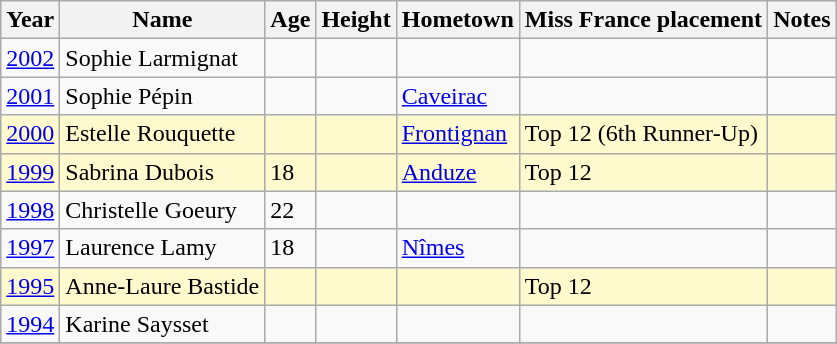<table class="wikitable sortable">
<tr>
<th>Year</th>
<th>Name</th>
<th>Age</th>
<th>Height</th>
<th>Hometown</th>
<th>Miss France placement</th>
<th>Notes</th>
</tr>
<tr>
<td><a href='#'>2002</a></td>
<td>Sophie Larmignat</td>
<td></td>
<td></td>
<td></td>
<td></td>
<td></td>
</tr>
<tr>
<td><a href='#'>2001</a></td>
<td>Sophie Pépin</td>
<td></td>
<td></td>
<td><a href='#'>Caveirac</a></td>
<td></td>
<td></td>
</tr>
<tr bgcolor=#FFFACD>
<td><a href='#'>2000</a></td>
<td>Estelle Rouquette</td>
<td></td>
<td></td>
<td><a href='#'>Frontignan</a></td>
<td>Top 12 (6th Runner-Up)</td>
<td></td>
</tr>
<tr bgcolor=#FFFACD>
<td><a href='#'>1999</a></td>
<td>Sabrina Dubois</td>
<td>18</td>
<td></td>
<td><a href='#'>Anduze</a></td>
<td>Top 12</td>
<td></td>
</tr>
<tr>
<td><a href='#'>1998</a></td>
<td>Christelle Goeury</td>
<td>22</td>
<td></td>
<td></td>
<td></td>
<td></td>
</tr>
<tr>
<td><a href='#'>1997</a></td>
<td>Laurence Lamy</td>
<td>18</td>
<td></td>
<td><a href='#'>Nîmes</a></td>
<td></td>
<td></td>
</tr>
<tr bgcolor=#FFFACD>
<td><a href='#'>1995</a></td>
<td>Anne-Laure Bastide</td>
<td></td>
<td></td>
<td></td>
<td>Top 12</td>
<td></td>
</tr>
<tr>
<td><a href='#'>1994</a></td>
<td>Karine Saysset</td>
<td></td>
<td></td>
<td></td>
<td></td>
<td></td>
</tr>
<tr>
</tr>
</table>
